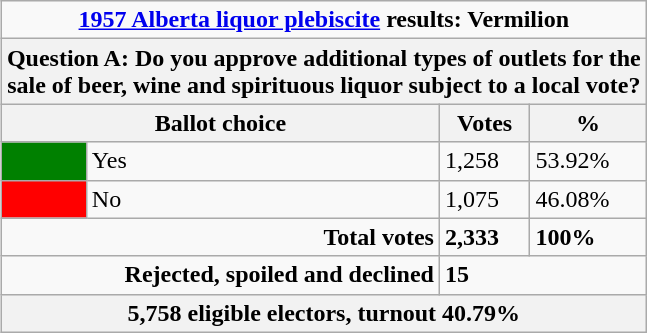<table class="wikitable" align=right>
<tr>
<td colspan=4 align=center><strong><a href='#'>1957 Alberta liquor plebiscite</a> results: Vermilion</strong></td>
</tr>
<tr>
<th colspan=4>Question A: Do you approve additional types of outlets for the<br> sale of beer, wine and spirituous liquor subject to a local vote?</th>
</tr>
<tr>
<th colspan=2>Ballot choice</th>
<th>Votes</th>
<th>%</th>
</tr>
<tr>
<td bgcolor=green></td>
<td>Yes</td>
<td>1,258</td>
<td>53.92%</td>
</tr>
<tr>
<td bgcolor=red></td>
<td>No</td>
<td>1,075</td>
<td>46.08%</td>
</tr>
<tr>
<td align=right colspan=2><strong>Total votes</strong></td>
<td><strong>2,333</strong></td>
<td><strong>100%</strong></td>
</tr>
<tr>
<td align=right colspan=2><strong>Rejected, spoiled and declined</strong></td>
<td colspan=2><strong>15</strong></td>
</tr>
<tr>
<th colspan=4>5,758 eligible electors, turnout 40.79%</th>
</tr>
</table>
